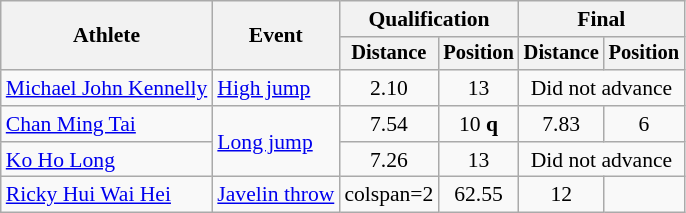<table class=wikitable style=font-size:90%;text-align:center>
<tr>
<th rowspan=2>Athlete</th>
<th rowspan=2>Event</th>
<th colspan=2>Qualification</th>
<th colspan=2>Final</th>
</tr>
<tr style=font-size:95%>
<th>Distance</th>
<th>Position</th>
<th>Distance</th>
<th>Position</th>
</tr>
<tr>
<td align=left><a href='#'>Michael John Kennelly</a></td>
<td align=left><a href='#'>High jump</a></td>
<td>2.10</td>
<td>13</td>
<td colspan=2>Did not advance</td>
</tr>
<tr>
<td align=left><a href='#'>Chan Ming Tai</a></td>
<td align=left rowspan=2><a href='#'>Long jump</a></td>
<td>7.54</td>
<td>10 <strong>q</strong></td>
<td>7.83</td>
<td>6</td>
</tr>
<tr>
<td align=left><a href='#'>Ko Ho Long</a></td>
<td>7.26</td>
<td>13</td>
<td colspan=2>Did not advance</td>
</tr>
<tr>
<td align=left><a href='#'>Ricky Hui Wai Hei</a></td>
<td align=left><a href='#'>Javelin throw</a></td>
<td>colspan=2 </td>
<td>62.55</td>
<td>12</td>
</tr>
</table>
